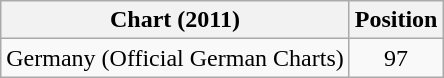<table class="wikitable plainrowheaders" style="text-align:center">
<tr>
<th scope="col">Chart (2011)</th>
<th scope="col">Position</th>
</tr>
<tr>
<td>Germany (Official German Charts)</td>
<td style="text-align:center;">97</td>
</tr>
</table>
